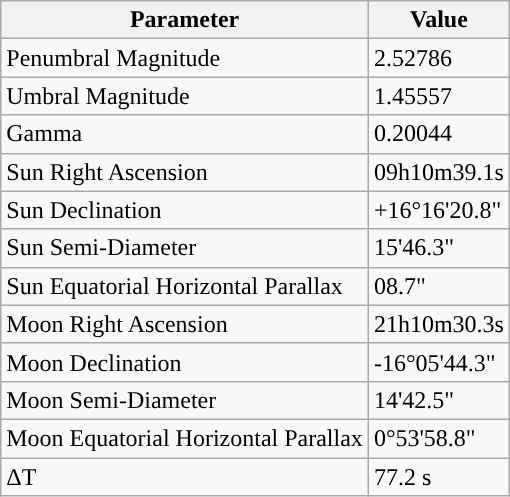<table class="wikitable">
<tr>
<th>Parameter</th>
<th>Value</th>
</tr>
<tr>
<td>Penumbral Magnitude</td>
<td>2.52786</td>
</tr>
<tr>
<td>Umbral Magnitude</td>
<td>1.45557</td>
</tr>
<tr>
<td>Gamma</td>
<td>0.20044</td>
</tr>
<tr>
<td>Sun Right Ascension</td>
<td>09h10m39.1s</td>
</tr>
<tr>
<td>Sun Declination</td>
<td>+16°16'20.8"</td>
</tr>
<tr>
<td>Sun Semi-Diameter</td>
<td>15'46.3"</td>
</tr>
<tr>
<td>Sun Equatorial Horizontal Parallax</td>
<td>08.7"</td>
</tr>
<tr>
<td>Moon Right Ascension</td>
<td>21h10m30.3s</td>
</tr>
<tr>
<td>Moon Declination</td>
<td>-16°05'44.3"</td>
</tr>
<tr>
<td>Moon Semi-Diameter</td>
<td>14'42.5"</td>
</tr>
<tr>
<td>Moon Equatorial Horizontal Parallax</td>
<td>0°53'58.8"</td>
</tr>
<tr>
<td>ΔT</td>
<td>77.2 s</td>
</tr>
</table>
